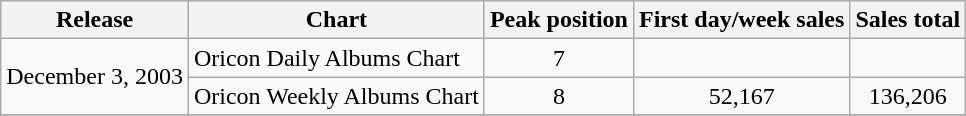<table class="wikitable">
<tr>
<th>Release</th>
<th>Chart</th>
<th>Peak position</th>
<th>First day/week sales</th>
<th>Sales total</th>
</tr>
<tr>
<td align="center" rowspan="2">December 3, 2003</td>
<td>Oricon Daily Albums Chart</td>
<td align="center">7</td>
<td align="left"></td>
<td align="left"></td>
</tr>
<tr>
<td>Oricon Weekly Albums Chart</td>
<td align="center">8</td>
<td align="center">52,167</td>
<td align="center">136,206</td>
</tr>
<tr>
</tr>
</table>
